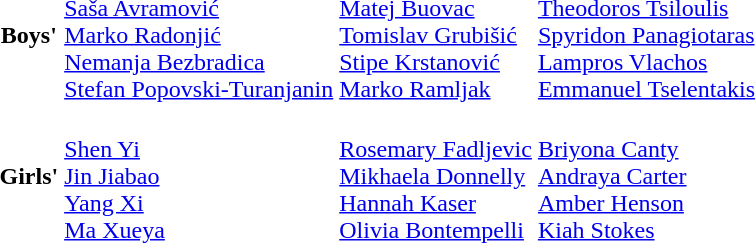<table>
<tr>
<th scope="row">Boys' <br></th>
<td><br><a href='#'>Saša Avramović</a><br><a href='#'>Marko Radonjić</a><br><a href='#'>Nemanja Bezbradica</a><br><a href='#'>Stefan Popovski-Turanjanin</a></td>
<td><br><a href='#'>Matej Buovac</a><br><a href='#'>Tomislav Grubišić</a><br><a href='#'>Stipe Krstanović</a><br><a href='#'>Marko Ramljak</a></td>
<td><br><a href='#'>Theodoros Tsiloulis</a><br><a href='#'>Spyridon Panagiotaras</a><br><a href='#'>Lampros Vlachos</a><br><a href='#'>Emmanuel Tselentakis</a></td>
</tr>
<tr>
<th scope="row">Girls' <br></th>
<td><br><a href='#'>Shen Yi</a><br><a href='#'>Jin Jiabao</a><br><a href='#'>Yang Xi</a><br><a href='#'>Ma Xueya</a></td>
<td><br><a href='#'>Rosemary Fadljevic</a><br><a href='#'>Mikhaela Donnelly</a><br><a href='#'>Hannah Kaser</a><br><a href='#'>Olivia Bontempelli</a></td>
<td><br><a href='#'>Briyona Canty</a><br><a href='#'>Andraya Carter</a><br><a href='#'>Amber Henson</a><br><a href='#'>Kiah Stokes</a></td>
</tr>
</table>
